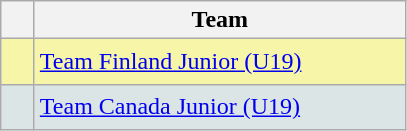<table class="wikitable" style="text-align:center">
<tr>
<th width=15></th>
<th width=240>Team</th>
</tr>
<tr style="background:#f7f6a8;">
<td style="text-align:center; height:23px;"></td>
<td align=left> <a href='#'>Team Finland Junior (U19)</a></td>
</tr>
<tr style="background:#dce5e5;">
<td style="text-align:center; height:23px;"></td>
<td align=left> <a href='#'>Team Canada Junior (U19)</a></td>
</tr>
</table>
